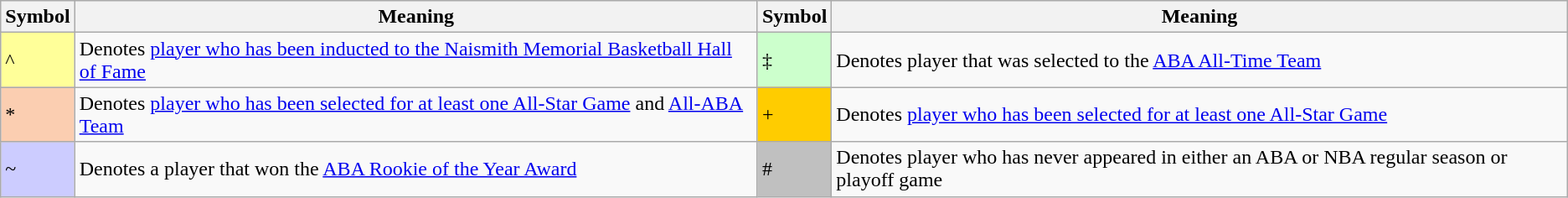<table class="wikitable">
<tr bgcolor="#efefef">
<th scope=col>Symbol</th>
<th scope=col align=center>Meaning</th>
<th scope=col align=center>Symbol</th>
<th scope=col align=center>Meaning</th>
</tr>
<tr>
<td style="background-color:#FFFF99; border:1px solid #aaaaaa; width:2em;">^</td>
<td>Denotes <a href='#'>player who has been inducted to the Naismith Memorial Basketball Hall of Fame</a></td>
<td style="background-color:#CCFFCC; border:1px solid #aaaaaa; width:2em;">‡</td>
<td>Denotes player that was selected to the <a href='#'>ABA All-Time Team</a></td>
</tr>
<tr>
<td style="background-color:#FBCEB1; border:1px solid #aaaaaa; width:2em;">*</td>
<td>Denotes <a href='#'>player who has been selected for at least one All-Star Game</a> and <a href='#'>All-ABA Team</a></td>
<td style="background-color:#FFCC00; border:1px solid #aaaaaa; width:2em;">+</td>
<td>Denotes <a href='#'>player who has been selected for at least one All-Star Game</a></td>
</tr>
<tr>
<td style="background-color:#CCCCFF; border:1px solid #aaaaaa; width:2em;">~</td>
<td>Denotes a player that won the <a href='#'>ABA Rookie of the Year Award</a></td>
<td style="background-color:#C0C0C0; border:1px solid #aaaaaa; width:2em;">#</td>
<td>Denotes player who has never appeared in either an ABA or NBA regular season or playoff game</td>
</tr>
</table>
